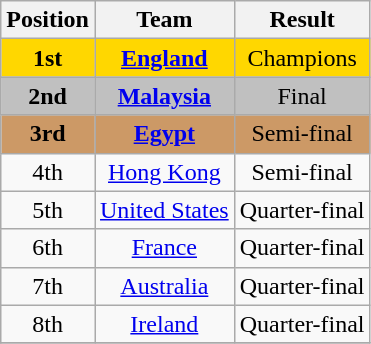<table class="wikitable" style="text-align: center;">
<tr>
<th>Position</th>
<th>Team</th>
<th>Result</th>
</tr>
<tr style="background:gold;">
<td><strong>1st</strong></td>
<td> <strong><a href='#'>England</a></strong></td>
<td>Champions</td>
</tr>
<tr style="background:silver;">
<td><strong>2nd</strong></td>
<td> <strong><a href='#'>Malaysia</a></strong></td>
<td>Final</td>
</tr>
<tr style="background:#c96;">
<td><strong>3rd</strong></td>
<td> <strong><a href='#'>Egypt</a></strong></td>
<td>Semi-final</td>
</tr>
<tr>
<td>4th</td>
<td> <a href='#'>Hong Kong</a></td>
<td>Semi-final</td>
</tr>
<tr>
<td>5th</td>
<td> <a href='#'>United States</a></td>
<td>Quarter-final</td>
</tr>
<tr>
<td>6th</td>
<td> <a href='#'>France</a></td>
<td>Quarter-final</td>
</tr>
<tr>
<td>7th</td>
<td> <a href='#'>Australia</a></td>
<td>Quarter-final</td>
</tr>
<tr>
<td>8th</td>
<td> <a href='#'>Ireland</a></td>
<td>Quarter-final</td>
</tr>
<tr>
</tr>
</table>
